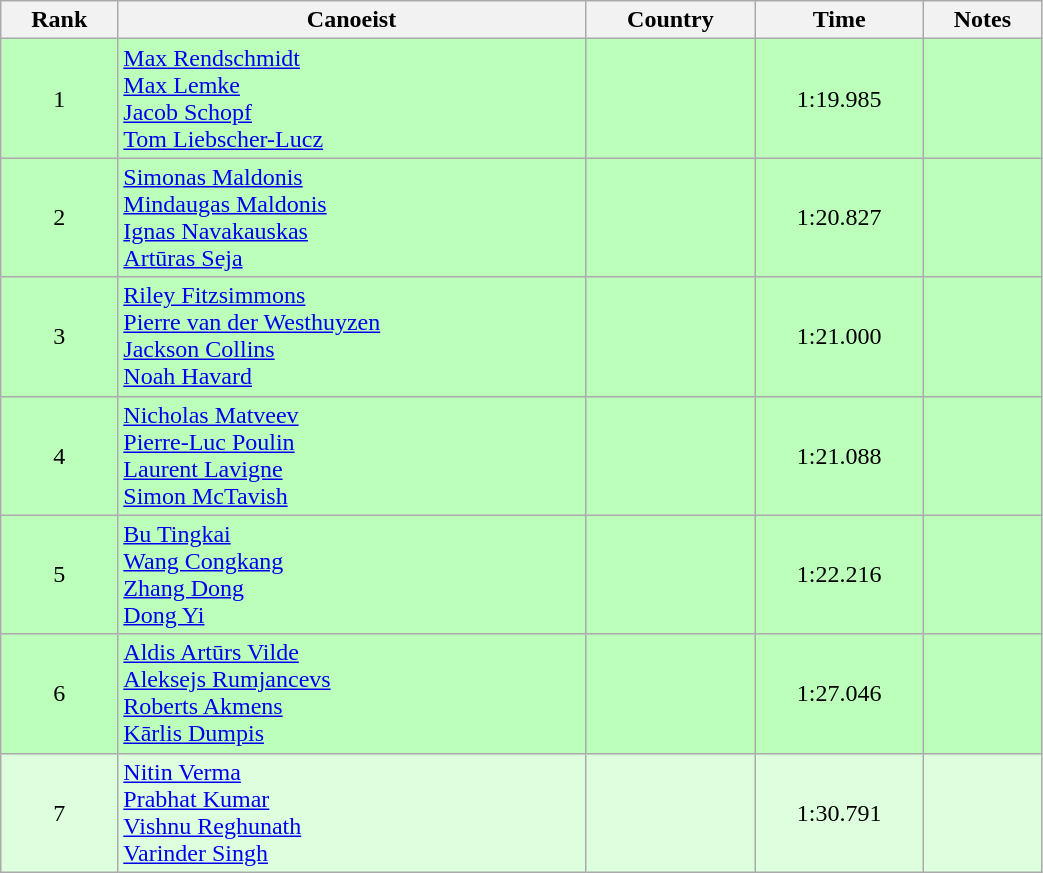<table class="wikitable" style="text-align:center;width: 55%">
<tr>
<th>Rank</th>
<th>Canoeist</th>
<th>Country</th>
<th>Time</th>
<th>Notes</th>
</tr>
<tr bgcolor=bbffbb>
<td>1</td>
<td align="left"><a href='#'>Max Rendschmidt</a><br><a href='#'>Max Lemke</a><br><a href='#'>Jacob Schopf</a><br><a href='#'>Tom Liebscher-Lucz</a></td>
<td align="left"></td>
<td>1:19.985</td>
<td></td>
</tr>
<tr bgcolor=bbffbb>
<td>2</td>
<td align="left"><a href='#'>Simonas Maldonis</a><br><a href='#'>Mindaugas Maldonis</a><br><a href='#'>Ignas Navakauskas</a><br><a href='#'>Artūras Seja</a></td>
<td align="left"></td>
<td>1:20.827</td>
<td></td>
</tr>
<tr bgcolor=bbffbb>
<td>3</td>
<td align="left"><a href='#'>Riley Fitzsimmons</a><br><a href='#'>Pierre van der Westhuyzen</a><br><a href='#'>Jackson Collins</a><br><a href='#'>Noah Havard</a></td>
<td align="left"></td>
<td>1:21.000</td>
<td></td>
</tr>
<tr bgcolor=bbffbb>
<td>4</td>
<td align="left"><a href='#'>Nicholas Matveev</a><br><a href='#'>Pierre-Luc Poulin</a><br><a href='#'>Laurent Lavigne</a><br><a href='#'>Simon McTavish</a></td>
<td align="left"></td>
<td>1:21.088</td>
<td></td>
</tr>
<tr bgcolor=bbffbb>
<td>5</td>
<td align="left"><a href='#'>Bu Tingkai</a><br><a href='#'>Wang Congkang</a><br><a href='#'>Zhang Dong</a><br><a href='#'>Dong Yi</a></td>
<td align="left"></td>
<td>1:22.216</td>
<td></td>
</tr>
<tr bgcolor=bbffbb>
<td>6</td>
<td align="left"><a href='#'>Aldis Artūrs Vilde</a><br><a href='#'>Aleksejs Rumjancevs</a><br><a href='#'>Roberts Akmens</a><br><a href='#'>Kārlis Dumpis</a></td>
<td align="left"></td>
<td>1:27.046</td>
<td></td>
</tr>
<tr bgcolor=ddffdd>
<td>7</td>
<td align="left"><a href='#'>Nitin Verma</a><br><a href='#'>Prabhat Kumar</a><br><a href='#'>Vishnu Reghunath</a><br><a href='#'>Varinder Singh</a></td>
<td align="left"></td>
<td>1:30.791</td>
<td></td>
</tr>
</table>
